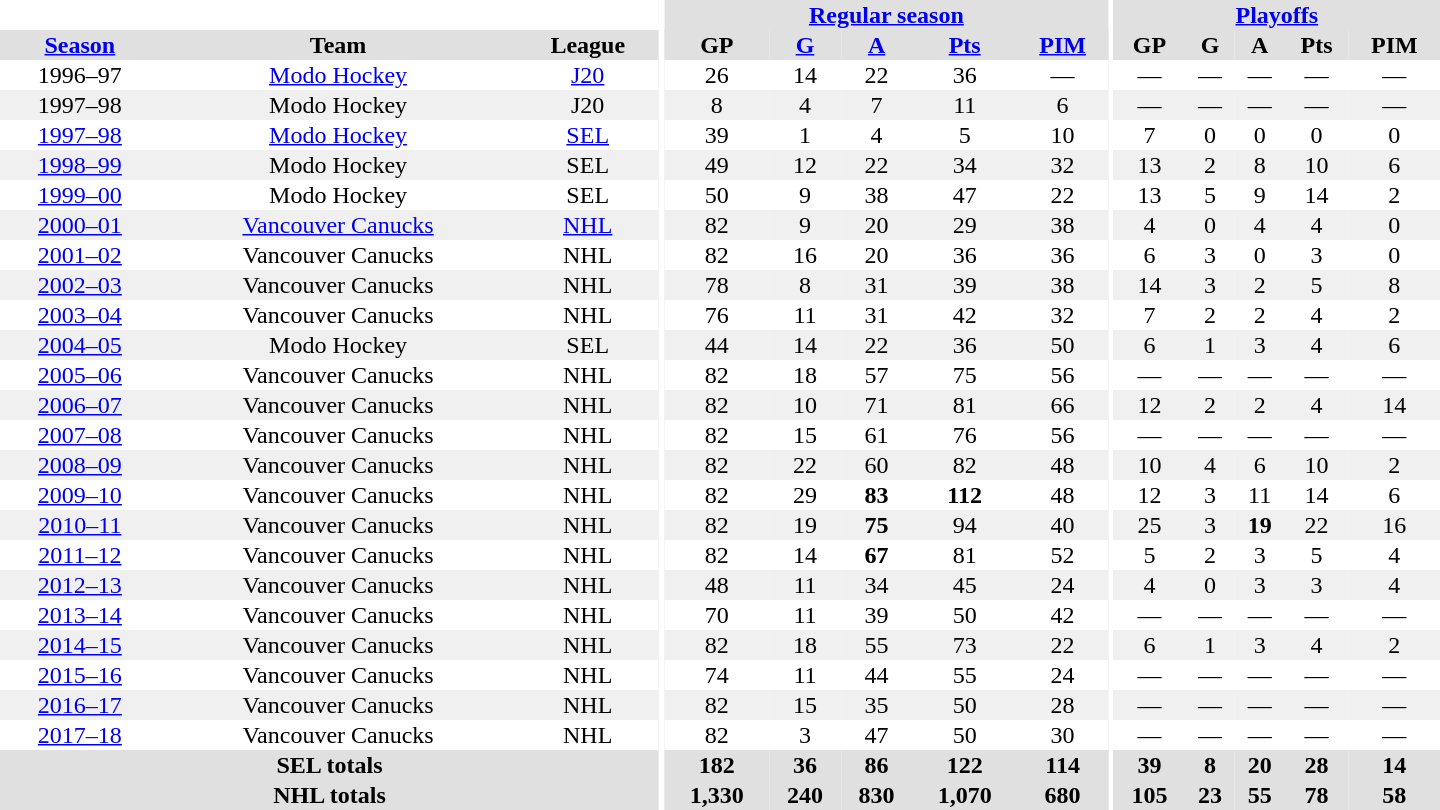<table border="0" cellpadding="1" cellspacing="0" style="text-align:center; width:60em">
<tr bgcolor="#e0e0e0">
<th colspan="3" bgcolor="#ffffff"></th>
<th rowspan="100" bgcolor="#ffffff"></th>
<th colspan="5"><a href='#'>Regular season</a></th>
<th rowspan="100" bgcolor="#ffffff"></th>
<th colspan="5"><a href='#'>Playoffs</a></th>
</tr>
<tr bgcolor="#e0e0e0">
<th><a href='#'>Season</a></th>
<th>Team</th>
<th>League</th>
<th>GP</th>
<th><a href='#'>G</a></th>
<th><a href='#'>A</a></th>
<th><a href='#'>Pts</a></th>
<th><a href='#'>PIM</a></th>
<th>GP</th>
<th>G</th>
<th>A</th>
<th>Pts</th>
<th>PIM</th>
</tr>
<tr>
<td>1996–97</td>
<td><a href='#'>Modo Hockey</a></td>
<td><a href='#'>J20</a></td>
<td>26</td>
<td>14</td>
<td>22</td>
<td>36</td>
<td>—</td>
<td>—</td>
<td>—</td>
<td>—</td>
<td>—</td>
<td>—</td>
</tr>
<tr bgcolor="#f0f0f0">
<td>1997–98</td>
<td>Modo Hockey</td>
<td>J20</td>
<td>8</td>
<td>4</td>
<td>7</td>
<td>11</td>
<td>6</td>
<td>—</td>
<td>—</td>
<td>—</td>
<td>—</td>
<td>—</td>
</tr>
<tr>
<td><a href='#'>1997–98</a></td>
<td><a href='#'>Modo Hockey</a></td>
<td><a href='#'>SEL</a></td>
<td>39</td>
<td>1</td>
<td>4</td>
<td>5</td>
<td>10</td>
<td>7</td>
<td>0</td>
<td>0</td>
<td>0</td>
<td>0</td>
</tr>
<tr bgcolor="#f0f0f0">
<td><a href='#'>1998–99</a></td>
<td>Modo Hockey</td>
<td>SEL</td>
<td>49</td>
<td>12</td>
<td>22</td>
<td>34</td>
<td>32</td>
<td>13</td>
<td>2</td>
<td>8</td>
<td>10</td>
<td>6</td>
</tr>
<tr>
<td><a href='#'>1999–00</a></td>
<td>Modo Hockey</td>
<td>SEL</td>
<td>50</td>
<td>9</td>
<td>38</td>
<td>47</td>
<td>22</td>
<td>13</td>
<td>5</td>
<td>9</td>
<td>14</td>
<td>2</td>
</tr>
<tr bgcolor="#f0f0f0">
<td><a href='#'>2000–01</a></td>
<td><a href='#'>Vancouver Canucks</a></td>
<td><a href='#'>NHL</a></td>
<td>82</td>
<td>9</td>
<td>20</td>
<td>29</td>
<td>38</td>
<td>4</td>
<td>0</td>
<td>4</td>
<td>4</td>
<td>0</td>
</tr>
<tr>
<td><a href='#'>2001–02</a></td>
<td>Vancouver Canucks</td>
<td>NHL</td>
<td>82</td>
<td>16</td>
<td>20</td>
<td>36</td>
<td>36</td>
<td>6</td>
<td>3</td>
<td>0</td>
<td>3</td>
<td>0</td>
</tr>
<tr bgcolor="#f0f0f0">
<td><a href='#'>2002–03</a></td>
<td>Vancouver Canucks</td>
<td>NHL</td>
<td>78</td>
<td>8</td>
<td>31</td>
<td>39</td>
<td>38</td>
<td>14</td>
<td>3</td>
<td>2</td>
<td>5</td>
<td>8</td>
</tr>
<tr>
<td><a href='#'>2003–04</a></td>
<td>Vancouver Canucks</td>
<td>NHL</td>
<td>76</td>
<td>11</td>
<td>31</td>
<td>42</td>
<td>32</td>
<td>7</td>
<td>2</td>
<td>2</td>
<td>4</td>
<td>2</td>
</tr>
<tr bgcolor="#f0f0f0">
<td><a href='#'>2004–05</a></td>
<td>Modo Hockey</td>
<td>SEL</td>
<td>44</td>
<td>14</td>
<td>22</td>
<td>36</td>
<td>50</td>
<td>6</td>
<td>1</td>
<td>3</td>
<td>4</td>
<td>6</td>
</tr>
<tr>
<td><a href='#'>2005–06</a></td>
<td>Vancouver Canucks</td>
<td>NHL</td>
<td>82</td>
<td>18</td>
<td>57</td>
<td>75</td>
<td>56</td>
<td>—</td>
<td>—</td>
<td>—</td>
<td>—</td>
<td>—</td>
</tr>
<tr bgcolor="#f0f0f0">
<td><a href='#'>2006–07</a></td>
<td>Vancouver Canucks</td>
<td>NHL</td>
<td>82</td>
<td>10</td>
<td>71</td>
<td>81</td>
<td>66</td>
<td>12</td>
<td>2</td>
<td>2</td>
<td>4</td>
<td>14</td>
</tr>
<tr>
<td><a href='#'>2007–08</a></td>
<td>Vancouver Canucks</td>
<td>NHL</td>
<td>82</td>
<td>15</td>
<td>61</td>
<td>76</td>
<td>56</td>
<td>—</td>
<td>—</td>
<td>—</td>
<td>—</td>
<td>—</td>
</tr>
<tr bgcolor="#f0f0f0">
<td><a href='#'>2008–09</a></td>
<td>Vancouver Canucks</td>
<td>NHL</td>
<td>82</td>
<td>22</td>
<td>60</td>
<td>82</td>
<td>48</td>
<td>10</td>
<td>4</td>
<td>6</td>
<td>10</td>
<td>2</td>
</tr>
<tr>
<td><a href='#'>2009–10</a></td>
<td>Vancouver Canucks</td>
<td>NHL</td>
<td>82</td>
<td>29</td>
<td><strong>83</strong></td>
<td><strong>112</strong></td>
<td>48</td>
<td>12</td>
<td>3</td>
<td>11</td>
<td>14</td>
<td>6</td>
</tr>
<tr bgcolor="#f0f0f0">
<td><a href='#'>2010–11</a></td>
<td>Vancouver Canucks</td>
<td>NHL</td>
<td>82</td>
<td>19</td>
<td><strong>75</strong></td>
<td>94</td>
<td>40</td>
<td>25</td>
<td>3</td>
<td><strong>19</strong></td>
<td>22</td>
<td>16</td>
</tr>
<tr>
<td><a href='#'>2011–12</a></td>
<td>Vancouver Canucks</td>
<td>NHL</td>
<td>82</td>
<td>14</td>
<td><strong>67</strong></td>
<td>81</td>
<td>52</td>
<td>5</td>
<td>2</td>
<td>3</td>
<td>5</td>
<td>4</td>
</tr>
<tr bgcolor="#f0f0f0">
<td><a href='#'>2012–13</a></td>
<td>Vancouver Canucks</td>
<td>NHL</td>
<td>48</td>
<td>11</td>
<td>34</td>
<td>45</td>
<td>24</td>
<td>4</td>
<td>0</td>
<td>3</td>
<td>3</td>
<td>4</td>
</tr>
<tr>
<td><a href='#'>2013–14</a></td>
<td>Vancouver Canucks</td>
<td>NHL</td>
<td>70</td>
<td>11</td>
<td>39</td>
<td>50</td>
<td>42</td>
<td>—</td>
<td>—</td>
<td>—</td>
<td>—</td>
<td>—</td>
</tr>
<tr bgcolor="#f0f0f0">
<td><a href='#'>2014–15</a></td>
<td>Vancouver Canucks</td>
<td>NHL</td>
<td>82</td>
<td>18</td>
<td>55</td>
<td>73</td>
<td>22</td>
<td>6</td>
<td>1</td>
<td>3</td>
<td>4</td>
<td>2</td>
</tr>
<tr>
<td><a href='#'>2015–16</a></td>
<td>Vancouver Canucks</td>
<td>NHL</td>
<td>74</td>
<td>11</td>
<td>44</td>
<td>55</td>
<td>24</td>
<td>—</td>
<td>—</td>
<td>—</td>
<td>—</td>
<td>—</td>
</tr>
<tr bgcolor="#f0f0f0">
<td><a href='#'>2016–17</a></td>
<td>Vancouver Canucks</td>
<td>NHL</td>
<td>82</td>
<td>15</td>
<td>35</td>
<td>50</td>
<td>28</td>
<td>—</td>
<td>—</td>
<td>—</td>
<td>—</td>
<td>—</td>
</tr>
<tr>
<td><a href='#'>2017–18</a></td>
<td>Vancouver Canucks</td>
<td>NHL</td>
<td>82</td>
<td>3</td>
<td>47</td>
<td>50</td>
<td>30</td>
<td>—</td>
<td>—</td>
<td>—</td>
<td>—</td>
<td>—</td>
</tr>
<tr bgcolor="#e0e0e0">
<th colspan="3">SEL totals</th>
<th>182</th>
<th>36</th>
<th>86</th>
<th>122</th>
<th>114</th>
<th>39</th>
<th>8</th>
<th>20</th>
<th>28</th>
<th>14</th>
</tr>
<tr bgcolor="#e0e0e0">
<th colspan="3">NHL totals</th>
<th>1,330</th>
<th>240</th>
<th>830</th>
<th>1,070</th>
<th>680</th>
<th>105</th>
<th>23</th>
<th>55</th>
<th>78</th>
<th>58</th>
</tr>
</table>
